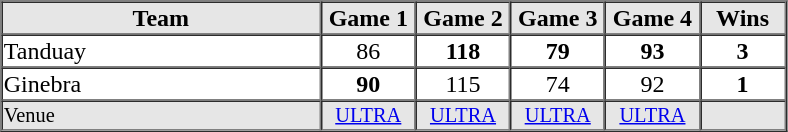<table border="1" cellspacing="0"  style="width:525px; margin:auto;">
<tr style="text-align:center; background:#e6e6e6;">
<th style="text-align:center; width:30%;">Team</th>
<th width=8%>Game 1</th>
<th width=8%>Game 2</th>
<th width=8%>Game 3</th>
<th width=8%>Game 4</th>
<th width=8%>Wins</th>
</tr>
<tr style="text-align:center;">
<td align=left>Tanduay</td>
<td>86</td>
<td><strong>118</strong></td>
<td><strong>79</strong></td>
<td><strong>93</strong></td>
<td><strong>3</strong></td>
</tr>
<tr style="text-align:center;">
<td align=left>Ginebra</td>
<td><strong>90</strong></td>
<td>115</td>
<td>74</td>
<td>92</td>
<td><strong>1</strong></td>
</tr>
<tr style="text-align:center; font-size:85%; background:#e6e6e6;">
<td align=left>Venue</td>
<td><a href='#'>ULTRA</a></td>
<td><a href='#'>ULTRA</a></td>
<td><a href='#'>ULTRA</a></td>
<td><a href='#'>ULTRA</a></td>
<td></td>
</tr>
</table>
